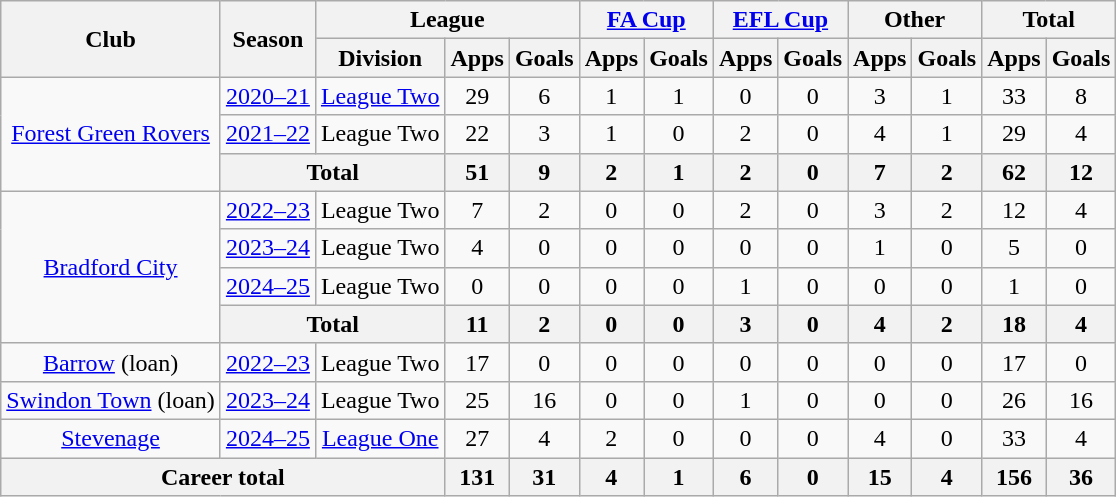<table class="wikitable" style="text-align: center">
<tr>
<th rowspan="2">Club</th>
<th rowspan="2">Season</th>
<th colspan="3">League</th>
<th colspan="2"><a href='#'>FA Cup</a></th>
<th colspan="2"><a href='#'>EFL Cup</a></th>
<th colspan="2">Other</th>
<th colspan="2">Total</th>
</tr>
<tr>
<th>Division</th>
<th>Apps</th>
<th>Goals</th>
<th>Apps</th>
<th>Goals</th>
<th>Apps</th>
<th>Goals</th>
<th>Apps</th>
<th>Goals</th>
<th>Apps</th>
<th>Goals</th>
</tr>
<tr>
<td rowspan=3><a href='#'>Forest Green Rovers</a></td>
<td><a href='#'>2020–21</a></td>
<td><a href='#'>League Two</a></td>
<td>29</td>
<td>6</td>
<td>1</td>
<td>1</td>
<td>0</td>
<td>0</td>
<td>3</td>
<td>1</td>
<td>33</td>
<td>8</td>
</tr>
<tr>
<td><a href='#'>2021–22</a></td>
<td>League Two</td>
<td>22</td>
<td>3</td>
<td>1</td>
<td>0</td>
<td>2</td>
<td>0</td>
<td>4</td>
<td>1</td>
<td>29</td>
<td>4</td>
</tr>
<tr>
<th colspan="2">Total</th>
<th>51</th>
<th>9</th>
<th>2</th>
<th>1</th>
<th>2</th>
<th>0</th>
<th>7</th>
<th>2</th>
<th>62</th>
<th>12</th>
</tr>
<tr>
<td rowspan=4><a href='#'>Bradford City</a></td>
<td><a href='#'>2022–23</a></td>
<td>League Two</td>
<td>7</td>
<td>2</td>
<td>0</td>
<td>0</td>
<td>2</td>
<td>0</td>
<td>3</td>
<td>2</td>
<td>12</td>
<td>4</td>
</tr>
<tr>
<td><a href='#'>2023–24</a></td>
<td>League Two</td>
<td>4</td>
<td>0</td>
<td>0</td>
<td>0</td>
<td>0</td>
<td>0</td>
<td>1</td>
<td>0</td>
<td>5</td>
<td>0</td>
</tr>
<tr>
<td><a href='#'>2024–25</a></td>
<td>League Two</td>
<td>0</td>
<td>0</td>
<td>0</td>
<td>0</td>
<td>1</td>
<td>0</td>
<td>0</td>
<td>0</td>
<td>1</td>
<td>0</td>
</tr>
<tr>
<th colspan="2">Total</th>
<th>11</th>
<th>2</th>
<th>0</th>
<th>0</th>
<th>3</th>
<th>0</th>
<th>4</th>
<th>2</th>
<th>18</th>
<th>4</th>
</tr>
<tr>
<td><a href='#'>Barrow</a> (loan)</td>
<td><a href='#'>2022–23</a></td>
<td>League Two</td>
<td>17</td>
<td>0</td>
<td>0</td>
<td>0</td>
<td>0</td>
<td>0</td>
<td>0</td>
<td>0</td>
<td>17</td>
<td>0</td>
</tr>
<tr>
<td><a href='#'>Swindon Town</a> (loan)</td>
<td><a href='#'>2023–24</a></td>
<td>League Two</td>
<td>25</td>
<td>16</td>
<td>0</td>
<td>0</td>
<td>1</td>
<td>0</td>
<td>0</td>
<td>0</td>
<td>26</td>
<td>16</td>
</tr>
<tr>
<td><a href='#'>Stevenage</a></td>
<td><a href='#'>2024–25</a></td>
<td><a href='#'>League One</a></td>
<td>27</td>
<td>4</td>
<td>2</td>
<td>0</td>
<td>0</td>
<td>0</td>
<td>4</td>
<td>0</td>
<td>33</td>
<td>4</td>
</tr>
<tr>
<th colspan="3">Career total</th>
<th>131</th>
<th>31</th>
<th>4</th>
<th>1</th>
<th>6</th>
<th>0</th>
<th>15</th>
<th>4</th>
<th>156</th>
<th>36</th>
</tr>
</table>
